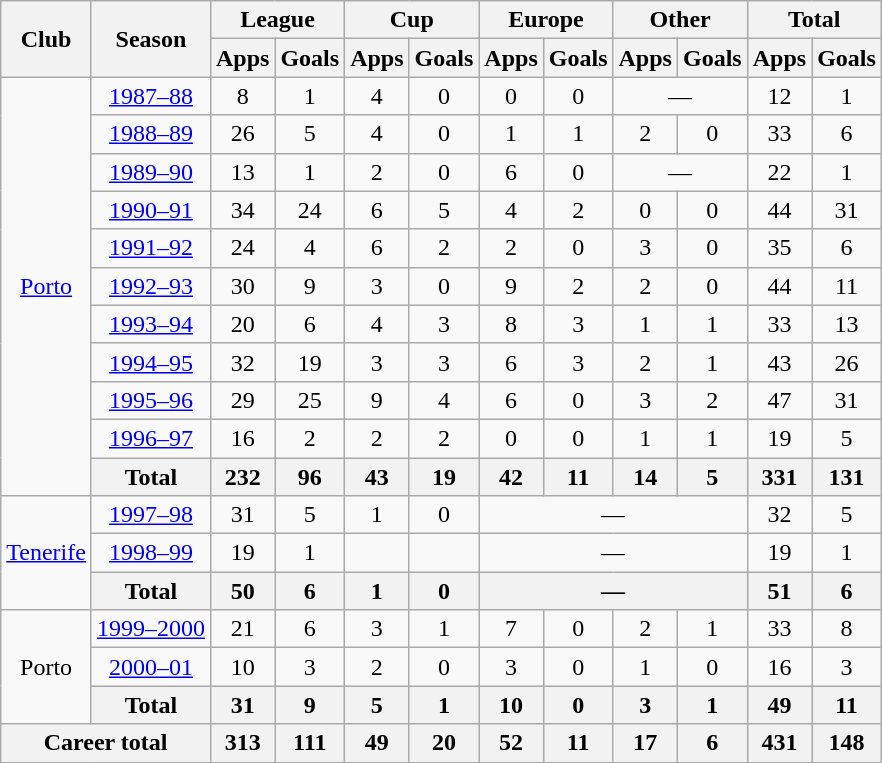<table class="wikitable" style="text-align: center;">
<tr>
<th rowspan="2">Club</th>
<th rowspan="2">Season</th>
<th colspan="2">League</th>
<th colspan="2">Cup</th>
<th colspan="2">Europe</th>
<th colspan="2">Other</th>
<th colspan="2">Total</th>
</tr>
<tr>
<th>Apps</th>
<th>Goals</th>
<th>Apps</th>
<th>Goals</th>
<th>Apps</th>
<th>Goals</th>
<th>Apps</th>
<th>Goals</th>
<th>Apps</th>
<th>Goals</th>
</tr>
<tr>
<td rowspan="11"><a href='#'>Porto</a></td>
<td><a href='#'>1987–88</a></td>
<td>8</td>
<td>1</td>
<td>4</td>
<td>0</td>
<td>0</td>
<td>0</td>
<td colspan="2">—</td>
<td>12</td>
<td>1</td>
</tr>
<tr>
<td><a href='#'>1988–89</a></td>
<td>26</td>
<td>5</td>
<td>4</td>
<td>0</td>
<td>1</td>
<td>1</td>
<td>2</td>
<td>0</td>
<td>33</td>
<td>6</td>
</tr>
<tr>
<td><a href='#'>1989–90</a></td>
<td>13</td>
<td>1</td>
<td>2</td>
<td>0</td>
<td>6</td>
<td>0</td>
<td colspan="2">—</td>
<td>22</td>
<td>1</td>
</tr>
<tr>
<td><a href='#'>1990–91</a></td>
<td>34</td>
<td>24</td>
<td>6</td>
<td>5</td>
<td>4</td>
<td>2</td>
<td>0</td>
<td>0</td>
<td>44</td>
<td>31</td>
</tr>
<tr>
<td><a href='#'>1991–92</a></td>
<td>24</td>
<td>4</td>
<td>6</td>
<td>2</td>
<td>2</td>
<td>0</td>
<td>3</td>
<td>0</td>
<td>35</td>
<td>6</td>
</tr>
<tr>
<td><a href='#'>1992–93</a></td>
<td>30</td>
<td>9</td>
<td>3</td>
<td>0</td>
<td>9</td>
<td>2</td>
<td>2</td>
<td>0</td>
<td>44</td>
<td>11</td>
</tr>
<tr>
<td><a href='#'>1993–94</a></td>
<td>20</td>
<td>6</td>
<td>4</td>
<td>3</td>
<td>8</td>
<td>3</td>
<td>1</td>
<td>1</td>
<td>33</td>
<td>13</td>
</tr>
<tr>
<td><a href='#'>1994–95</a></td>
<td>32</td>
<td>19</td>
<td>3</td>
<td>3</td>
<td>6</td>
<td>3</td>
<td>2</td>
<td>1</td>
<td>43</td>
<td>26</td>
</tr>
<tr>
<td><a href='#'>1995–96</a></td>
<td>29</td>
<td>25</td>
<td>9</td>
<td>4</td>
<td>6</td>
<td>0</td>
<td>3</td>
<td>2</td>
<td>47</td>
<td>31</td>
</tr>
<tr>
<td><a href='#'>1996–97</a></td>
<td>16</td>
<td>2</td>
<td>2</td>
<td>2</td>
<td>0</td>
<td>0</td>
<td>1</td>
<td>1</td>
<td>19</td>
<td>5</td>
</tr>
<tr>
<th>Total</th>
<th>232</th>
<th>96</th>
<th>43</th>
<th>19</th>
<th>42</th>
<th>11</th>
<th>14</th>
<th>5</th>
<th>331</th>
<th>131</th>
</tr>
<tr>
<td rowspan="3"><a href='#'>Tenerife</a></td>
<td><a href='#'>1997–98</a></td>
<td>31</td>
<td>5</td>
<td>1</td>
<td>0</td>
<td colspan="4">—</td>
<td>32</td>
<td>5</td>
</tr>
<tr>
<td><a href='#'>1998–99</a></td>
<td>19</td>
<td>1</td>
<td></td>
<td></td>
<td colspan="4">—</td>
<td>19</td>
<td>1</td>
</tr>
<tr>
<th>Total</th>
<th>50</th>
<th>6</th>
<th>1</th>
<th>0</th>
<th colspan="4">—</th>
<th>51</th>
<th>6</th>
</tr>
<tr>
<td rowspan="3">Porto</td>
<td><a href='#'>1999–2000</a></td>
<td>21</td>
<td>6</td>
<td>3</td>
<td>1</td>
<td>7</td>
<td>0</td>
<td>2</td>
<td>1</td>
<td>33</td>
<td>8</td>
</tr>
<tr>
<td><a href='#'>2000–01</a></td>
<td>10</td>
<td>3</td>
<td>2</td>
<td>0</td>
<td>3</td>
<td>0</td>
<td>1</td>
<td>0</td>
<td>16</td>
<td>3</td>
</tr>
<tr>
<th>Total</th>
<th>31</th>
<th>9</th>
<th>5</th>
<th>1</th>
<th>10</th>
<th>0</th>
<th>3</th>
<th>1</th>
<th>49</th>
<th>11</th>
</tr>
<tr>
<th colspan="2">Career total</th>
<th>313</th>
<th>111</th>
<th>49</th>
<th>20</th>
<th>52</th>
<th>11</th>
<th>17</th>
<th>6</th>
<th>431</th>
<th>148</th>
</tr>
</table>
